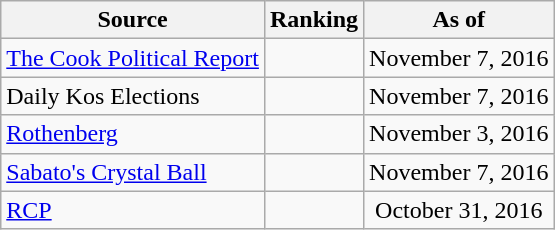<table class="wikitable" style="text-align:center">
<tr>
<th>Source</th>
<th>Ranking</th>
<th>As of</th>
</tr>
<tr>
<td align=left><a href='#'>The Cook Political Report</a></td>
<td></td>
<td>November 7, 2016</td>
</tr>
<tr>
<td align=left>Daily Kos Elections</td>
<td></td>
<td>November 7, 2016</td>
</tr>
<tr>
<td align=left><a href='#'>Rothenberg</a></td>
<td></td>
<td>November 3, 2016</td>
</tr>
<tr>
<td align=left><a href='#'>Sabato's Crystal Ball</a></td>
<td></td>
<td>November 7, 2016</td>
</tr>
<tr>
<td align="left"><a href='#'>RCP</a></td>
<td></td>
<td>October 31, 2016</td>
</tr>
</table>
